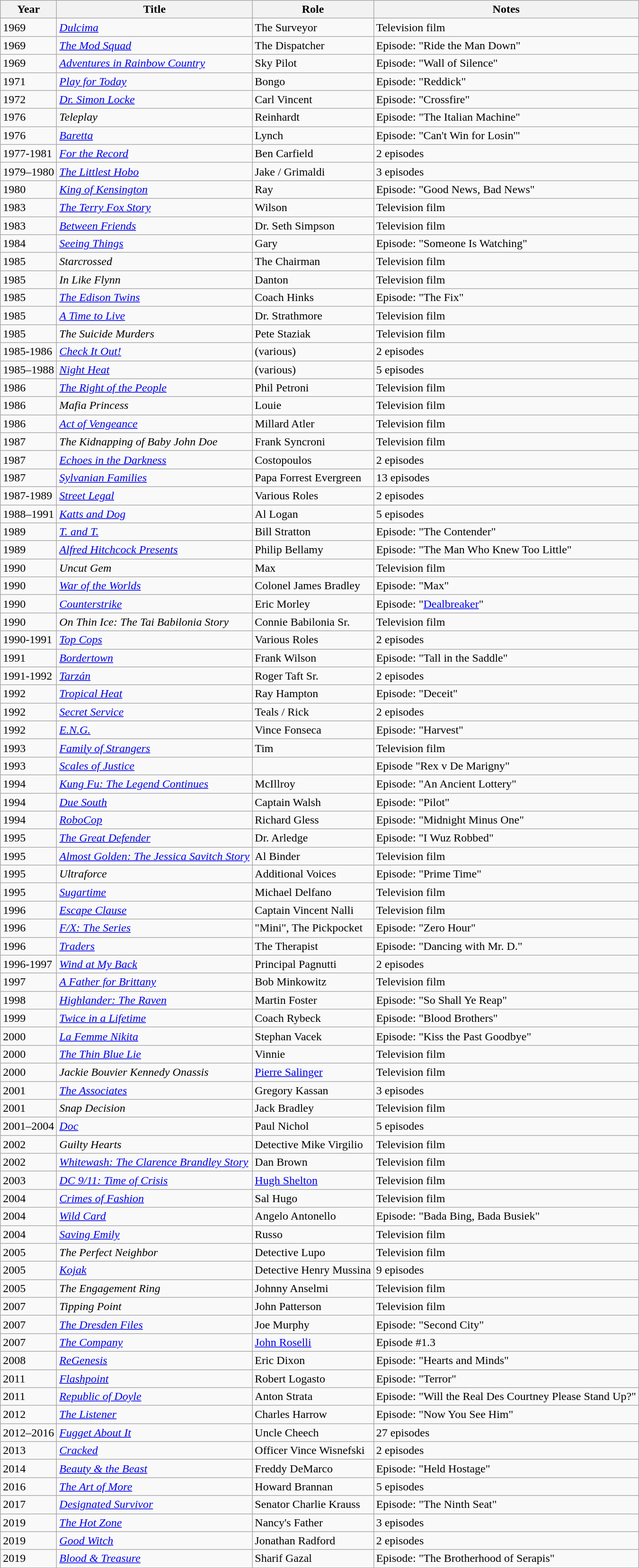<table class="wikitable sortable">
<tr>
<th>Year</th>
<th>Title</th>
<th>Role</th>
<th class="unsortable">Notes</th>
</tr>
<tr>
<td>1969</td>
<td><a href='#'><em>Dulcima</em></a></td>
<td>The Surveyor</td>
<td>Television film</td>
</tr>
<tr>
<td>1969</td>
<td data-sort-value="Mod Squad, The"><em><a href='#'>The Mod Squad</a></em></td>
<td>The Dispatcher</td>
<td>Episode: "Ride the Man Down"</td>
</tr>
<tr>
<td>1969</td>
<td><em><a href='#'>Adventures in Rainbow Country</a></em></td>
<td>Sky Pilot</td>
<td>Episode: "Wall of Silence"</td>
</tr>
<tr>
<td>1971</td>
<td><em><a href='#'>Play for Today</a></em></td>
<td>Bongo</td>
<td>Episode: "Reddick"</td>
</tr>
<tr>
<td>1972</td>
<td><em><a href='#'>Dr. Simon Locke</a></em></td>
<td>Carl Vincent</td>
<td>Episode: "Crossfire"</td>
</tr>
<tr>
<td>1976</td>
<td><em>Teleplay</em></td>
<td>Reinhardt</td>
<td>Episode: "The Italian Machine"</td>
</tr>
<tr>
<td>1976</td>
<td><em><a href='#'>Baretta</a></em></td>
<td>Lynch</td>
<td>Episode: "Can't Win for Losin'"</td>
</tr>
<tr>
<td>1977-1981</td>
<td><a href='#'><em>For the Record</em></a></td>
<td>Ben Carfield</td>
<td>2 episodes</td>
</tr>
<tr>
<td>1979–1980</td>
<td data-sort-value="Littlest Hobo, The"><em><a href='#'>The Littlest Hobo</a></em></td>
<td>Jake / Grimaldi</td>
<td>3 episodes</td>
</tr>
<tr>
<td>1980</td>
<td><em><a href='#'>King of Kensington</a></em></td>
<td>Ray</td>
<td>Episode: "Good News, Bad News"</td>
</tr>
<tr>
<td>1983</td>
<td data-sort-value="Terry Fox Story, The"><em><a href='#'>The Terry Fox Story</a></em></td>
<td>Wilson</td>
<td>Television film</td>
</tr>
<tr>
<td>1983</td>
<td><a href='#'><em>Between Friends</em></a></td>
<td>Dr. Seth Simpson</td>
<td>Television film</td>
</tr>
<tr>
<td>1984</td>
<td><a href='#'><em>Seeing Things</em></a></td>
<td>Gary</td>
<td>Episode: "Someone Is Watching"</td>
</tr>
<tr>
<td>1985</td>
<td><em>Starcrossed</em></td>
<td>The Chairman</td>
<td>Television film</td>
</tr>
<tr>
<td>1985</td>
<td><em>In Like Flynn</em></td>
<td>Danton</td>
<td>Television film</td>
</tr>
<tr>
<td>1985</td>
<td data-sort-value="Edison Twins, The"><em><a href='#'>The Edison Twins</a></em></td>
<td>Coach Hinks</td>
<td>Episode: "The Fix"</td>
</tr>
<tr>
<td>1985</td>
<td data-sort-value="Time to Live, A"><em><a href='#'>A Time to Live</a></em></td>
<td>Dr. Strathmore</td>
<td>Television film</td>
</tr>
<tr>
<td>1985</td>
<td data-sort-value="Suicide Murders, The"><em>The Suicide Murders</em></td>
<td>Pete Staziak</td>
<td>Television film</td>
</tr>
<tr>
<td>1985-1986</td>
<td><a href='#'><em>Check It Out!</em></a></td>
<td>(various)</td>
<td>2 episodes</td>
</tr>
<tr>
<td>1985–1988</td>
<td><em><a href='#'>Night Heat</a></em></td>
<td>(various)</td>
<td>5 episodes</td>
</tr>
<tr>
<td>1986</td>
<td data-sort-value="Right of the People, The"><em><a href='#'>The Right of the People</a></em></td>
<td>Phil Petroni</td>
<td>Television film</td>
</tr>
<tr>
<td>1986</td>
<td><em>Mafia Princess</em></td>
<td>Louie</td>
<td>Television film</td>
</tr>
<tr>
<td>1986</td>
<td><a href='#'><em>Act of Vengeance</em></a></td>
<td>Millard Atler</td>
<td>Television film</td>
</tr>
<tr>
<td>1987</td>
<td data-sort-value="Kidnapping of Baby John Doe, The"><em>The Kidnapping of Baby John Doe</em></td>
<td>Frank Syncroni</td>
<td>Television film</td>
</tr>
<tr>
<td>1987</td>
<td><em><a href='#'>Echoes in the Darkness</a></em></td>
<td>Costopoulos</td>
<td>2 episodes</td>
</tr>
<tr>
<td>1987</td>
<td><a href='#'><em>Sylvanian Families</em></a></td>
<td>Papa Forrest Evergreen</td>
<td>13 episodes</td>
</tr>
<tr>
<td>1987-1989</td>
<td><a href='#'><em>Street Legal</em></a></td>
<td>Various Roles</td>
<td>2 episodes</td>
</tr>
<tr>
<td>1988–1991</td>
<td><em><a href='#'>Katts and Dog</a></em></td>
<td>Al Logan</td>
<td>5 episodes</td>
</tr>
<tr>
<td>1989</td>
<td><em><a href='#'>T. and T.</a></em></td>
<td>Bill Stratton</td>
<td>Episode: "The Contender"</td>
</tr>
<tr>
<td>1989</td>
<td><a href='#'><em>Alfred Hitchcock Presents</em></a></td>
<td>Philip Bellamy</td>
<td>Episode: "The Man Who Knew Too Little"</td>
</tr>
<tr>
<td>1990</td>
<td><em>Uncut Gem</em></td>
<td>Max</td>
<td>Television film</td>
</tr>
<tr>
<td>1990</td>
<td><a href='#'><em>War of the Worlds</em></a></td>
<td>Colonel James Bradley</td>
<td>Episode: "Max"</td>
</tr>
<tr>
<td>1990</td>
<td><a href='#'><em>Counterstrike</em></a></td>
<td>Eric Morley</td>
<td>Episode: "<a href='#'>Dealbreaker</a>"</td>
</tr>
<tr>
<td>1990</td>
<td><em>On Thin Ice: The Tai Babilonia Story</em></td>
<td>Connie Babilonia Sr.</td>
<td>Television film</td>
</tr>
<tr>
<td>1990-1991</td>
<td><em><a href='#'>Top Cops</a></em></td>
<td>Various Roles</td>
<td>2 episodes</td>
</tr>
<tr>
<td>1991</td>
<td><a href='#'><em>Bordertown</em></a></td>
<td>Frank Wilson</td>
<td>Episode: "Tall in the Saddle"</td>
</tr>
<tr>
<td>1991-1992</td>
<td><em><a href='#'>Tarzán</a></em></td>
<td>Roger Taft Sr.</td>
<td>2 episodes</td>
</tr>
<tr>
<td>1992</td>
<td><em><a href='#'>Tropical Heat</a></em></td>
<td>Ray Hampton</td>
<td>Episode: "Deceit"</td>
</tr>
<tr>
<td>1992</td>
<td><a href='#'><em>Secret Service</em></a></td>
<td>Teals / Rick</td>
<td>2 episodes</td>
</tr>
<tr>
<td>1992</td>
<td><em><a href='#'>E.N.G.</a></em></td>
<td>Vince Fonseca</td>
<td>Episode: "Harvest"</td>
</tr>
<tr>
<td>1993</td>
<td><em><a href='#'>Family of Strangers</a></em></td>
<td>Tim</td>
<td>Television film</td>
</tr>
<tr>
<td>1993</td>
<td><em><a href='#'>Scales of Justice</a></em></td>
<td></td>
<td>Episode "Rex v De Marigny"</td>
</tr>
<tr>
<td>1994</td>
<td><em><a href='#'>Kung Fu: The Legend Continues</a></em></td>
<td>McIllroy</td>
<td>Episode: "An Ancient Lottery"</td>
</tr>
<tr>
<td>1994</td>
<td><em><a href='#'>Due South</a></em></td>
<td>Captain Walsh</td>
<td>Episode: "Pilot"</td>
</tr>
<tr>
<td>1994</td>
<td><a href='#'><em>RoboCop</em></a></td>
<td>Richard Gless</td>
<td>Episode: "Midnight Minus One"</td>
</tr>
<tr>
<td>1995</td>
<td data-sort-value="Great Defender, The"><a href='#'><em>The Great Defender</em></a></td>
<td>Dr. Arledge</td>
<td>Episode: "I Wuz Robbed"</td>
</tr>
<tr>
<td>1995</td>
<td><em><a href='#'>Almost Golden: The Jessica Savitch Story</a></em></td>
<td>Al Binder</td>
<td>Television film</td>
</tr>
<tr>
<td>1995</td>
<td><em>Ultraforce</em></td>
<td>Additional Voices</td>
<td>Episode: "Prime Time"</td>
</tr>
<tr>
<td>1995</td>
<td><a href='#'><em>Sugartime</em></a></td>
<td>Michael Delfano</td>
<td>Television film</td>
</tr>
<tr>
<td>1996</td>
<td><a href='#'><em>Escape Clause</em></a></td>
<td>Captain Vincent Nalli</td>
<td>Television film</td>
</tr>
<tr>
<td>1996</td>
<td><em><a href='#'>F/X: The Series</a></em></td>
<td>"Mini", The Pickpocket</td>
<td>Episode: "Zero Hour"</td>
</tr>
<tr>
<td>1996</td>
<td><a href='#'><em>Traders</em></a></td>
<td>The Therapist</td>
<td>Episode: "Dancing with Mr. D."</td>
</tr>
<tr>
<td>1996-1997</td>
<td><em><a href='#'>Wind at My Back</a></em></td>
<td>Principal Pagnutti</td>
<td>2 episodes</td>
</tr>
<tr>
<td>1997</td>
<td data-sort-value="Father for Brittany, A"><em><a href='#'>A Father for Brittany</a></em></td>
<td>Bob Minkowitz</td>
<td>Television film</td>
</tr>
<tr>
<td>1998</td>
<td><em><a href='#'>Highlander: The Raven</a></em></td>
<td>Martin Foster</td>
<td>Episode: "So Shall Ye Reap"</td>
</tr>
<tr>
<td>1999</td>
<td><a href='#'><em>Twice in a Lifetime</em></a></td>
<td>Coach Rybeck</td>
<td>Episode: "Blood Brothers"</td>
</tr>
<tr>
<td>2000</td>
<td><a href='#'><em>La Femme Nikita</em></a></td>
<td>Stephan Vacek</td>
<td>Episode: "Kiss the Past Goodbye"</td>
</tr>
<tr>
<td>2000</td>
<td data-sort-value="Thin Blue Lie, The"><em><a href='#'>The Thin Blue Lie</a></em></td>
<td>Vinnie</td>
<td>Television film</td>
</tr>
<tr>
<td>2000</td>
<td><em>Jackie Bouvier Kennedy Onassis</em></td>
<td><a href='#'>Pierre Salinger</a></td>
<td>Television film</td>
</tr>
<tr>
<td>2001</td>
<td data-sort-value="Associates, The"><a href='#'><em>The Associates</em></a></td>
<td>Gregory Kassan</td>
<td>3 episodes</td>
</tr>
<tr>
<td>2001</td>
<td><em>Snap Decision</em></td>
<td>Jack Bradley</td>
<td>Television film</td>
</tr>
<tr>
<td>2001–2004</td>
<td><a href='#'><em>Doc</em></a></td>
<td>Paul Nichol</td>
<td>5 episodes</td>
</tr>
<tr>
<td>2002</td>
<td><em>Guilty Hearts</em></td>
<td>Detective Mike Virgilio</td>
<td>Television film</td>
</tr>
<tr>
<td>2002</td>
<td><em><a href='#'>Whitewash: The Clarence Brandley Story</a></em></td>
<td>Dan Brown</td>
<td>Television film</td>
</tr>
<tr>
<td>2003</td>
<td><em><a href='#'>DC 9/11: Time of Crisis</a></em></td>
<td><a href='#'>Hugh Shelton</a></td>
<td>Television film</td>
</tr>
<tr>
<td>2004</td>
<td><em><a href='#'>Crimes of Fashion</a></em></td>
<td>Sal Hugo</td>
<td>Television film</td>
</tr>
<tr>
<td>2004</td>
<td><a href='#'><em>Wild Card</em></a></td>
<td>Angelo Antonello</td>
<td>Episode: "Bada Bing, Bada Busiek"</td>
</tr>
<tr>
<td>2004</td>
<td><em><a href='#'>Saving Emily</a></em></td>
<td>Russo</td>
<td>Television film</td>
</tr>
<tr>
<td>2005</td>
<td data-sort-value="Perfect Neighbor, The"><em>The Perfect Neighbor</em></td>
<td>Detective Lupo</td>
<td>Television film</td>
</tr>
<tr>
<td>2005</td>
<td><a href='#'><em>Kojak</em></a></td>
<td>Detective Henry Mussina</td>
<td>9 episodes</td>
</tr>
<tr>
<td>2005</td>
<td data-sort-value="Engagement Ring, The"><em>The Engagement Ring</em></td>
<td>Johnny Anselmi</td>
<td>Television film</td>
</tr>
<tr>
<td>2007</td>
<td><em>Tipping Point</em></td>
<td>John Patterson</td>
<td>Television film</td>
</tr>
<tr>
<td>2007</td>
<td data-sort-value="Dresden Files, The"><a href='#'><em>The Dresden Files</em></a></td>
<td>Joe Murphy</td>
<td>Episode: "Second City"</td>
</tr>
<tr>
<td>2007</td>
<td data-sort-value="Company, The"><a href='#'><em>The Company</em></a></td>
<td><a href='#'>John Roselli</a></td>
<td>Episode #1.3</td>
</tr>
<tr>
<td>2008</td>
<td><em><a href='#'>ReGenesis</a></em></td>
<td>Eric Dixon</td>
<td>Episode: "Hearts and Minds"</td>
</tr>
<tr>
<td>2011</td>
<td><a href='#'><em>Flashpoint</em></a></td>
<td>Robert Logasto</td>
<td>Episode: "Terror"</td>
</tr>
<tr>
<td>2011</td>
<td><em><a href='#'>Republic of Doyle</a></em></td>
<td>Anton Strata</td>
<td>Episode: "Will the Real Des Courtney Please Stand Up?"</td>
</tr>
<tr>
<td>2012</td>
<td data-sort-value="Listener, The"><a href='#'><em>The Listener</em></a></td>
<td>Charles Harrow</td>
<td>Episode: "Now You See Him"</td>
</tr>
<tr>
<td>2012–2016</td>
<td><em><a href='#'>Fugget About It</a></em></td>
<td>Uncle Cheech</td>
<td>27 episodes</td>
</tr>
<tr>
<td>2013</td>
<td><a href='#'><em>Cracked</em></a></td>
<td>Officer Vince Wisnefski</td>
<td>2 episodes</td>
</tr>
<tr>
<td>2014</td>
<td><a href='#'><em>Beauty & the Beast</em></a></td>
<td>Freddy DeMarco</td>
<td>Episode: "Held Hostage"</td>
</tr>
<tr>
<td>2016</td>
<td data-sort-value="Art of More, The"><em><a href='#'>The Art of More</a></em></td>
<td>Howard Brannan</td>
<td>5 episodes</td>
</tr>
<tr>
<td>2017</td>
<td><a href='#'><em>Designated Survivor</em></a></td>
<td>Senator Charlie Krauss</td>
<td>Episode: "The Ninth Seat"</td>
</tr>
<tr>
<td>2019</td>
<td data-sort-value="Hot Zone, The"><a href='#'><em>The Hot Zone</em></a></td>
<td>Nancy's Father</td>
<td>3 episodes</td>
</tr>
<tr>
<td>2019</td>
<td><a href='#'><em>Good Witch</em></a></td>
<td>Jonathan Radford</td>
<td>2 episodes</td>
</tr>
<tr>
<td>2019</td>
<td><em><a href='#'>Blood & Treasure</a></em></td>
<td>Sharif Gazal</td>
<td>Episode: "The Brotherhood of Serapis"</td>
</tr>
</table>
